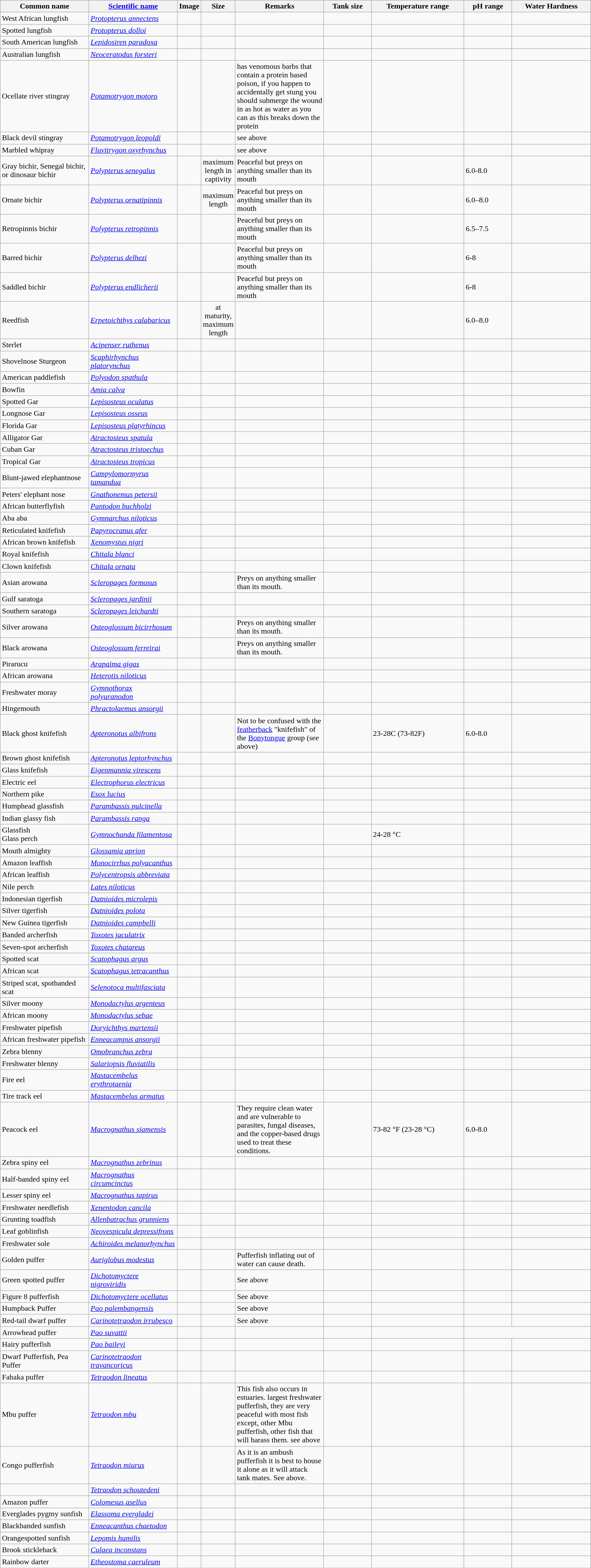<table class="wikitable sortable">
<tr>
<th width="15%">Common name</th>
<th width="15%"><a href='#'>Scientific name</a></th>
<th width="1%">Image</th>
<th width="5%">Size</th>
<th width="15%">Remarks</th>
<th>Tank size</th>
<th class="unsortable">Temperature range</th>
<th class="unsortable">pH range</th>
<th>Water Hardness</th>
</tr>
<tr>
<td>West African lungfish</td>
<td><em><a href='#'>Protopterus annectens</a></em></td>
<td align="center"></td>
<td align="center"></td>
<td></td>
<td></td>
<td></td>
<td></td>
<td></td>
</tr>
<tr>
<td>Spotted lungfish</td>
<td><em><a href='#'>Protopterus dolloi</a></em></td>
<td align="center"></td>
<td align="center"></td>
<td></td>
<td></td>
<td></td>
<td></td>
<td></td>
</tr>
<tr>
<td>South American lungfish</td>
<td><em><a href='#'>Lepidosiren paradoxa</a></em></td>
<td align="center"></td>
<td align="center"></td>
<td></td>
<td></td>
<td></td>
<td></td>
<td></td>
</tr>
<tr>
<td>Australian lungfish</td>
<td><em><a href='#'>Neoceratodus forsteri</a></em></td>
<td align="center"></td>
<td align="center"></td>
<td></td>
<td></td>
<td></td>
<td></td>
<td></td>
</tr>
<tr>
<td>Ocellate river stingray</td>
<td><em><a href='#'>Potamotrygon motoro</a></em></td>
<td align="center"></td>
<td align="center"></td>
<td>has venomous barbs that contain a protein based poison, if you happen to accidentally get stung you should submerge the wound in as hot as water as you can as this breaks down the protein</td>
<td></td>
<td></td>
<td></td>
<td></td>
</tr>
<tr>
<td>Black devil stingray</td>
<td><em><a href='#'>Potamotrygon leopoldi</a></em></td>
<td align="center"></td>
<td align="center"></td>
<td>see above</td>
<td></td>
<td></td>
<td></td>
<td></td>
</tr>
<tr>
<td>Marbled whipray</td>
<td><em><a href='#'>Fluvitrygon oxyrhynchus</a></em></td>
<td align="center"></td>
<td align="center"></td>
<td>see above</td>
<td></td>
<td></td>
<td></td>
<td></td>
</tr>
<tr>
<td>Gray bichir, Senegal bichir, or dinosaur bichir</td>
<td><em><a href='#'>Polypterus senegalus</a></em></td>
<td align="center"></td>
<td align="center"> maximum length in captivity</td>
<td>Peaceful but preys on anything smaller than its mouth</td>
<td></td>
<td></td>
<td>6.0-8.0</td>
<td></td>
</tr>
<tr>
<td>Ornate bichir</td>
<td><em><a href='#'>Polypterus ornatipinnis</a></em></td>
<td align="center"></td>
<td align="center"> maximum length</td>
<td>Peaceful but preys on anything smaller than its mouth</td>
<td></td>
<td></td>
<td>6.0–8.0</td>
<td></td>
</tr>
<tr>
<td>Retropinnis bichir</td>
<td><em><a href='#'>Polypterus retropinnis</a></em></td>
<td></td>
<td align="center"></td>
<td>Peaceful but preys on anything smaller than its mouth</td>
<td></td>
<td></td>
<td>6.5–7.5</td>
<td></td>
</tr>
<tr>
<td>Barred bichir</td>
<td><em><a href='#'>Polypterus delhezi</a></em></td>
<td align="center"></td>
<td align="center"></td>
<td>Peaceful but preys on anything smaller than its mouth</td>
<td></td>
<td></td>
<td>6-8</td>
<td></td>
</tr>
<tr>
<td>Saddled bichir</td>
<td><em><a href='#'>Polypterus endlicherii</a></em></td>
<td align="center"></td>
<td align="center"></td>
<td>Peaceful but preys on anything smaller than its mouth</td>
<td></td>
<td></td>
<td>6-8</td>
<td></td>
</tr>
<tr>
<td>Reedfish</td>
<td><em><a href='#'>Erpetoichthys calabaricus</a></em></td>
<td align="center"></td>
<td align="center"> at maturity,  maximum length</td>
<td></td>
<td></td>
<td></td>
<td>6.0–8.0</td>
<td></td>
</tr>
<tr>
<td>Sterlet</td>
<td><em><a href='#'>Acipenser ruthenus</a></em></td>
<td align="center"></td>
<td align="center"></td>
<td></td>
<td></td>
<td></td>
<td></td>
<td></td>
</tr>
<tr>
<td>Shovelnose Sturgeon</td>
<td><em><a href='#'>Scaphirhynchus platorynchus</a></em></td>
<td align="center"></td>
<td align="center"></td>
<td></td>
<td></td>
<td></td>
<td></td>
<td></td>
</tr>
<tr>
<td>American paddlefish</td>
<td><em><a href='#'>Polyodon spathula</a></em></td>
<td align="center"></td>
<td align="center"></td>
<td></td>
<td></td>
<td></td>
<td></td>
<td></td>
</tr>
<tr>
<td>Bowfin</td>
<td><em><a href='#'>Amia calva</a></em></td>
<td align="center"></td>
<td align="center"></td>
<td></td>
<td></td>
<td></td>
<td></td>
<td></td>
</tr>
<tr>
<td>Spotted Gar</td>
<td><em><a href='#'>Lepisosteus oculatus</a></em></td>
<td align="center"></td>
<td align="center"></td>
<td></td>
<td></td>
<td></td>
<td></td>
<td></td>
</tr>
<tr>
<td>Longnose Gar</td>
<td><em><a href='#'>Lepisosteus osseus</a></em></td>
<td align="center"></td>
<td align="center"></td>
<td></td>
<td></td>
<td></td>
<td></td>
<td></td>
</tr>
<tr>
<td>Florida Gar</td>
<td><em><a href='#'>Lepisosteus platyrhincus</a></em></td>
<td align="center"></td>
<td align="center"></td>
<td></td>
<td></td>
<td></td>
<td></td>
<td></td>
</tr>
<tr>
<td>Alligator Gar</td>
<td><em><a href='#'>Atractosteus spatula</a></em></td>
<td align="center"></td>
<td align="center"></td>
<td></td>
<td></td>
<td></td>
<td></td>
<td></td>
</tr>
<tr>
<td>Cuban Gar</td>
<td><em><a href='#'>Atractosteus tristoechus</a></em></td>
<td align="center"></td>
<td align="center"></td>
<td></td>
<td></td>
<td></td>
<td></td>
<td></td>
</tr>
<tr>
<td>Tropical Gar</td>
<td><em><a href='#'>Atractosteus tropicus</a></em></td>
<td align="center"></td>
<td align="center"></td>
<td></td>
<td></td>
<td></td>
<td></td>
<td></td>
</tr>
<tr>
<td>Blunt-jawed elephantnose</td>
<td><em><a href='#'>Campylomormyrus tamandua</a></em></td>
<td align="center"></td>
<td align="center"></td>
<td></td>
<td></td>
<td></td>
<td></td>
<td></td>
</tr>
<tr>
<td>Peters' elephant nose</td>
<td><em><a href='#'>Gnathonemus petersii</a></em></td>
<td align="center"></td>
<td align="center"></td>
<td></td>
<td></td>
<td></td>
<td></td>
<td></td>
</tr>
<tr>
<td>African butterflyfish</td>
<td><em><a href='#'>Pantodon buchholzi</a></em></td>
<td align="center"></td>
<td align="center"></td>
<td></td>
<td></td>
<td></td>
<td></td>
<td></td>
</tr>
<tr>
<td>Aba aba</td>
<td><em><a href='#'>Gymnarchus niloticus</a></em></td>
<td align="center"></td>
<td align="center"></td>
<td></td>
<td></td>
<td></td>
<td></td>
<td></td>
</tr>
<tr>
<td>Reticulated knifefish</td>
<td><em><a href='#'>Papyrocranus afer</a></em></td>
<td align="center"></td>
<td align="center"></td>
<td></td>
<td></td>
<td></td>
<td></td>
<td></td>
</tr>
<tr>
<td>African brown knifefish</td>
<td><em><a href='#'>Xenomystus nigri</a></em></td>
<td align="center"></td>
<td align="center"></td>
<td></td>
<td></td>
<td></td>
<td></td>
<td></td>
</tr>
<tr>
<td>Royal knifefish</td>
<td><em><a href='#'>Chitala blanci</a></em></td>
<td align="center"></td>
<td align="center"></td>
<td></td>
<td></td>
<td></td>
<td></td>
<td></td>
</tr>
<tr>
<td>Clown knifefish</td>
<td><em><a href='#'>Chitala ornata</a></em></td>
<td align="center"></td>
<td align="center"></td>
<td></td>
<td></td>
<td></td>
<td></td>
<td></td>
</tr>
<tr>
<td>Asian arowana</td>
<td><em><a href='#'>Scleropages formosus</a></em></td>
<td align="center"></td>
<td align="center"></td>
<td>Preys on anything smaller than its mouth.</td>
<td></td>
<td></td>
<td></td>
<td></td>
</tr>
<tr>
<td>Gulf saratoga</td>
<td><em><a href='#'>Scleropages jardinii</a></em></td>
<td align="center"></td>
<td align="center"></td>
<td></td>
<td></td>
<td></td>
<td></td>
<td></td>
</tr>
<tr>
<td>Southern saratoga</td>
<td><em><a href='#'>Scleropages leichardti</a></em></td>
<td align="center"></td>
<td align="center"></td>
<td></td>
<td></td>
<td></td>
<td></td>
<td></td>
</tr>
<tr>
<td>Silver arowana</td>
<td><em><a href='#'>Osteoglossum bicirrhosum</a></em></td>
<td align="center"></td>
<td align="center"></td>
<td>Preys on anything smaller than its mouth.</td>
<td></td>
<td></td>
<td></td>
<td></td>
</tr>
<tr>
<td>Black arowana</td>
<td><em><a href='#'>Osteoglossum ferreirai</a></em></td>
<td align="center"></td>
<td align="center"></td>
<td>Preys on anything smaller than its mouth.</td>
<td></td>
<td></td>
<td></td>
<td></td>
</tr>
<tr>
<td>Pirarucu</td>
<td><em><a href='#'>Arapaima gigas</a></em></td>
<td align="center"></td>
<td align="center"></td>
<td></td>
<td></td>
<td></td>
<td></td>
<td></td>
</tr>
<tr>
<td>African arowana</td>
<td><em><a href='#'>Heterotis niloticus</a></em></td>
<td align="center"></td>
<td align="center"></td>
<td></td>
<td></td>
<td></td>
<td></td>
<td></td>
</tr>
<tr>
<td>Freshwater moray</td>
<td><em><a href='#'>Gymnothorax polyuranodon</a></em></td>
<td align="center"></td>
<td align="center"></td>
<td></td>
<td></td>
<td></td>
<td></td>
<td></td>
</tr>
<tr>
<td>Hingemouth</td>
<td><em><a href='#'>Phractolaemus ansorgii</a></em></td>
<td align="center"></td>
<td align="center"></td>
<td></td>
<td></td>
<td></td>
<td></td>
<td></td>
</tr>
<tr>
<td>Black ghost knifefish</td>
<td><em><a href='#'>Apteronotus albifrons</a></em></td>
<td align="center"></td>
<td align="center"></td>
<td>Not to be confused with the <a href='#'>featherback</a> "knifefish" of the <a href='#'>Bonytongue</a> group (see above)</td>
<td></td>
<td>23-28C (73-82F)</td>
<td>6.0-8.0</td>
<td></td>
</tr>
<tr>
<td>Brown ghost knifefish</td>
<td><em><a href='#'>Apteronotus leptorhynchus</a></em></td>
<td></td>
<td align="center"></td>
<td></td>
<td></td>
<td></td>
<td></td>
<td></td>
</tr>
<tr>
<td>Glass knifefish</td>
<td><em><a href='#'>Eigenmannia virescens</a></em></td>
<td align="center"></td>
<td align="center"></td>
<td></td>
<td></td>
<td></td>
<td></td>
<td></td>
</tr>
<tr>
<td>Electric eel</td>
<td><em><a href='#'>Electrophorus electricus</a></em></td>
<td align="center"></td>
<td align="center"></td>
<td></td>
<td></td>
<td></td>
<td></td>
<td></td>
</tr>
<tr>
<td>Northern pike</td>
<td><em><a href='#'>Esox lucius</a></em></td>
<td align="center"></td>
<td align="center"></td>
<td></td>
<td></td>
<td></td>
<td></td>
<td></td>
</tr>
<tr>
<td>Humphead glassfish</td>
<td><em><a href='#'>Parambassis pulcinella</a></em></td>
<td align="center"></td>
<td align="center"></td>
<td></td>
<td></td>
<td></td>
<td></td>
<td></td>
</tr>
<tr>
<td>Indian glassy fish</td>
<td><em><a href='#'>Parambassis ranga</a></em></td>
<td align="center"></td>
<td align="center"></td>
<td></td>
<td></td>
<td></td>
<td></td>
<td></td>
</tr>
<tr>
<td>Glassfish<br>Glass perch</td>
<td><em><a href='#'>Gymnochanda filamentosa</a></em></td>
<td align="center"></td>
<td align="center"></td>
<td></td>
<td></td>
<td>24-28 °C</td>
<td></td>
<td></td>
</tr>
<tr>
<td>Mouth almighty</td>
<td><em><a href='#'>Glossamia aprion</a></em></td>
<td align="center"></td>
<td align="center"></td>
<td></td>
<td></td>
<td></td>
<td></td>
<td></td>
</tr>
<tr>
<td>Amazon leaffish</td>
<td><em><a href='#'>Monocirrhus polyacanthus</a></em></td>
<td align="center"></td>
<td align="center"></td>
<td></td>
<td></td>
<td></td>
<td></td>
<td></td>
</tr>
<tr>
<td>African leaffish</td>
<td><em><a href='#'>Polycentropsis abbreviata</a></em></td>
<td align="center"></td>
<td align="center"></td>
<td></td>
<td></td>
<td></td>
<td></td>
<td></td>
</tr>
<tr>
<td>Nile perch</td>
<td><em><a href='#'>Lates niloticus</a></em></td>
<td align="center"></td>
<td align="center"></td>
<td></td>
<td></td>
<td></td>
<td></td>
<td></td>
</tr>
<tr>
<td>Indonesian tigerfish</td>
<td><em><a href='#'>Datnioides microlepis</a></em></td>
<td align="center"></td>
<td align="center"></td>
<td></td>
<td></td>
<td></td>
<td></td>
<td></td>
</tr>
<tr>
<td>Silver tigerfish</td>
<td><em><a href='#'>Datnioides polota</a></em></td>
<td align="center"></td>
<td align="center"></td>
<td></td>
<td></td>
<td></td>
<td></td>
<td></td>
</tr>
<tr>
<td>New Guinea tigerfish</td>
<td><em><a href='#'>Datnioides campbelli</a></em></td>
<td align="center"></td>
<td align="center"></td>
<td></td>
<td></td>
<td></td>
<td></td>
<td></td>
</tr>
<tr>
<td>Banded archerfish</td>
<td><em><a href='#'>Toxotes jaculatrix</a></em></td>
<td align="center"></td>
<td align="center"></td>
<td></td>
<td></td>
<td></td>
<td></td>
<td></td>
</tr>
<tr>
<td>Seven-spot archerfish</td>
<td><em><a href='#'>Toxotes chatareus</a></em></td>
<td align="center"></td>
<td align="center"></td>
<td></td>
<td></td>
<td></td>
<td></td>
<td></td>
</tr>
<tr>
<td>Spotted scat</td>
<td><em><a href='#'>Scatophagus argus</a></em></td>
<td align="center"></td>
<td align="center"></td>
<td></td>
<td></td>
<td></td>
<td></td>
<td></td>
</tr>
<tr>
<td>African scat</td>
<td><em><a href='#'>Scatophagus tetracanthus</a></em></td>
<td align="center"></td>
<td align="center"></td>
<td></td>
<td></td>
<td></td>
<td></td>
<td></td>
</tr>
<tr>
<td>Striped scat, spotbanded scat</td>
<td><em><a href='#'>Selenotoca multifasciata</a></em></td>
<td align="center"></td>
<td align="center"></td>
<td></td>
<td></td>
<td></td>
<td></td>
<td></td>
</tr>
<tr>
<td>Silver moony</td>
<td><em><a href='#'>Monodactylus argenteus</a></em></td>
<td align="center"></td>
<td align="center"></td>
<td></td>
<td></td>
<td></td>
<td></td>
<td></td>
</tr>
<tr>
<td>African moony</td>
<td><em><a href='#'>Monodactylus sebae</a></em></td>
<td align="center"></td>
<td align="center"></td>
<td></td>
<td></td>
<td></td>
<td></td>
<td></td>
</tr>
<tr>
<td>Freshwater pipefish</td>
<td><em><a href='#'>Doryichthys martensii</a></em></td>
<td align="center"></td>
<td align="center"></td>
<td></td>
<td></td>
<td></td>
<td></td>
<td></td>
</tr>
<tr>
<td>African freshwater pipefish</td>
<td><em><a href='#'>Enneacampus ansorgii</a></em></td>
<td align="center"></td>
<td align="center"></td>
<td></td>
<td></td>
<td></td>
<td></td>
<td></td>
</tr>
<tr>
<td>Zebra blenny</td>
<td><em><a href='#'>Omobranchus zebra</a></em></td>
<td align="center"></td>
<td align="center"></td>
<td></td>
<td></td>
<td></td>
<td></td>
<td></td>
</tr>
<tr>
<td>Freshwater blenny</td>
<td><em><a href='#'>Salariopsis fluviatilis</a></em></td>
<td align="center"></td>
<td align="center"></td>
<td></td>
<td></td>
<td></td>
<td></td>
<td></td>
</tr>
<tr>
<td>Fire eel</td>
<td><em><a href='#'>Mastacembelus erythrotaenia</a></em></td>
<td align="center"></td>
<td align="center"></td>
<td></td>
<td></td>
<td></td>
<td></td>
<td></td>
</tr>
<tr>
<td>Tire track eel</td>
<td><em><a href='#'>Mastacembelus armatus</a></em></td>
<td align="center"></td>
<td align="center"></td>
<td></td>
<td></td>
<td></td>
<td></td>
<td></td>
</tr>
<tr>
<td>Peacock eel</td>
<td><em><a href='#'>Macrognathus siamensis</a></em></td>
<td align="center"></td>
<td align="center"></td>
<td>They require clean water and are vulnerable to parasites, fungal diseases, and the copper-based drugs used to treat these conditions.</td>
<td></td>
<td>73-82 °F (23-28 °C)</td>
<td>6.0-8.0</td>
<td></td>
</tr>
<tr>
<td>Zebra spiny eel</td>
<td><em><a href='#'>Macrognathus zebrinus</a></em></td>
<td></td>
<td align="center"></td>
<td></td>
<td></td>
<td></td>
<td></td>
<td></td>
</tr>
<tr>
<td>Half-banded spiny eel</td>
<td><em><a href='#'>Macrognathus circumcinctus</a></em></td>
<td></td>
<td align="center"></td>
<td></td>
<td></td>
<td></td>
<td></td>
<td></td>
</tr>
<tr>
<td>Lesser spiny eel</td>
<td><em><a href='#'>Macrognathus tapirus</a></em></td>
<td align="center"></td>
<td align="center"></td>
<td></td>
<td></td>
<td></td>
<td></td>
<td></td>
</tr>
<tr>
<td>Freshwater needlefish</td>
<td><em><a href='#'>Xenentodon cancila</a></em></td>
<td align="center"></td>
<td align="center"></td>
<td></td>
<td></td>
<td></td>
<td></td>
<td></td>
</tr>
<tr>
<td>Grunting toadfish</td>
<td><em><a href='#'>Allenbatrachus grunniens</a></em></td>
<td align="center"></td>
<td align="center"></td>
<td></td>
<td></td>
<td></td>
<td></td>
<td></td>
</tr>
<tr>
<td>Leaf goblinfish</td>
<td><em><a href='#'>Neovespicula depressifrons</a></em></td>
<td align="center"></td>
<td align="center"></td>
<td></td>
<td></td>
<td></td>
<td></td>
<td></td>
</tr>
<tr>
<td>Freshwater sole</td>
<td><em><a href='#'>Achiroides melanorhynchus</a></em></td>
<td align="center"></td>
<td align="center"></td>
<td></td>
<td></td>
<td></td>
<td></td>
<td></td>
</tr>
<tr>
<td>Golden puffer</td>
<td><em><a href='#'>Auriglobus modestus</a></em></td>
<td></td>
<td align="center"></td>
<td>Pufferfish inflating out of water can cause death.</td>
<td></td>
<td></td>
<td></td>
<td></td>
</tr>
<tr>
<td>Green spotted puffer</td>
<td><em><a href='#'>Dichotomyctere nigroviridis</a></em></td>
<td align="center"></td>
<td align="center"></td>
<td>See above</td>
<td></td>
<td></td>
<td></td>
<td></td>
</tr>
<tr>
<td>Figure 8 pufferfish</td>
<td><em><a href='#'>Dichotomyctere ocellatus</a></em></td>
<td align="center"></td>
<td align="center"></td>
<td>See above</td>
<td></td>
<td></td>
<td></td>
<td></td>
</tr>
<tr>
<td>Humpback Puffer</td>
<td><em><a href='#'>Pao palembangensis</a></em></td>
<td></td>
<td align="center"></td>
<td>See above</td>
<td></td>
<td></td>
<td></td>
<td></td>
</tr>
<tr>
<td>Red-tail dwarf puffer</td>
<td><em><a href='#'>Carinotetraodon irrubesco</a></em></td>
<td align="center"></td>
<td align="center"></td>
<td>See above</td>
<td></td>
<td></td>
<td></td>
<td></td>
</tr>
<tr>
<td>Arrowhead puffer</td>
<td><em><a href='#'>Pao suvattii</a></em></td>
<td align="center"></td>
<td align="center"></td>
<td></td>
<td></td>
<td></td>
</tr>
<tr>
<td>Hairy pufferfish</td>
<td><em><a href='#'>Pao baileyi</a></em></td>
<td align="center"></td>
<td align="center"></td>
<td></td>
<td></td>
<td></td>
<td></td>
<td></td>
</tr>
<tr>
<td>Dwarf Pufferfish, Pea Puffer</td>
<td><em><a href='#'>Carinotetraodon travancoricus</a></em></td>
<td align="center"></td>
<td align="center"></td>
<td></td>
<td></td>
<td></td>
<td></td>
<td></td>
</tr>
<tr>
<td>Fahaka puffer</td>
<td><em><a href='#'>Tetraodon lineatus</a></em></td>
<td align="center"></td>
<td align="center"></td>
<td></td>
<td></td>
<td></td>
<td></td>
<td></td>
</tr>
<tr>
<td>Mbu puffer</td>
<td><em><a href='#'>Tetraodon mbu</a></em></td>
<td align="center"></td>
<td align="center"></td>
<td>This fish also occurs in estuaries. largest freshwater pufferfish, they are very peaceful with most fish except, other Mbu pufferfish,  other fish that will harass them. see above</td>
<td></td>
<td></td>
<td></td>
<td></td>
</tr>
<tr>
<td>Congo pufferfish</td>
<td><em><a href='#'>Tetraodon miurus</a></em></td>
<td align="center"></td>
<td align="center"></td>
<td>As it is an ambush pufferfish it is best to house it alone as it will attack tank mates. See above.</td>
<td></td>
<td></td>
<td></td>
<td></td>
</tr>
<tr>
<td></td>
<td><em><a href='#'>Tetraodon schoutedeni</a></em></td>
<td align="center"></td>
<td align="center"></td>
<td></td>
<td></td>
<td></td>
<td></td>
<td></td>
</tr>
<tr>
<td>Amazon puffer</td>
<td><em><a href='#'>Colomesus asellus</a></em></td>
<td align="center"></td>
<td align="center"></td>
<td></td>
<td></td>
<td></td>
<td></td>
<td></td>
</tr>
<tr>
<td>Everglades pygmy sunfish</td>
<td><em><a href='#'>Elassoma evergladei</a></em></td>
<td align="center"></td>
<td align="center"></td>
<td></td>
<td></td>
<td align="center"></td>
<td></td>
<td></td>
</tr>
<tr>
<td>Blackbanded sunfish</td>
<td><em><a href='#'>Enneacanthus chaetodon</a></em></td>
<td align="center"></td>
<td align="center"></td>
<td></td>
<td></td>
<td align="center"></td>
<td></td>
<td></td>
</tr>
<tr>
<td>Orangespotted sunfish</td>
<td><em><a href='#'>Lepomis humilis</a></em></td>
<td align="center"></td>
<td align="center"></td>
<td></td>
<td></td>
<td align="center"></td>
<td></td>
<td></td>
</tr>
<tr>
<td>Brook stickleback</td>
<td><em><a href='#'>Culaea inconstans</a></em></td>
<td align="center"></td>
<td align="center"></td>
<td></td>
<td></td>
<td align="center"></td>
<td></td>
<td></td>
</tr>
<tr>
<td>Rainbow darter</td>
<td><em><a href='#'>Etheostoma caeruleum</a></em></td>
<td align="center"></td>
<td align="center"></td>
<td></td>
<td></td>
<td></td>
<td></td>
<td></td>
</tr>
<tr>
</tr>
</table>
